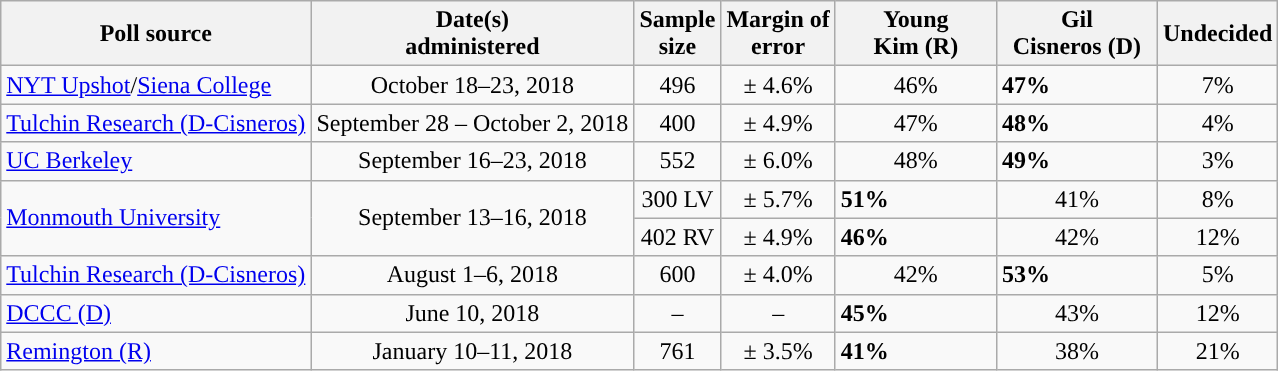<table class="wikitable">
<tr>
<th>Poll source</th>
<th>Date(s)<br>administered</th>
<th>Sample<br>size</th>
<th>Margin of<br>error</th>
<th style="width:100px;">Young<br>Kim (R)</th>
<th style="width:100px;">Gil<br>Cisneros (D)</th>
<th>Undecided</th>
</tr>
<tr>
<td><a href='#'>NYT Upshot</a>/<a href='#'>Siena College</a></td>
<td style="text-align:center">October 18–23, 2018</td>
<td style="text-align:center">496</td>
<td style="text-align:center">± 4.6%</td>
<td style="text-align:center">46%</td>
<td style="background-color:"><strong>47%</strong></td>
<td style="text-align:center">7%</td>
</tr>
<tr>
<td><a href='#'>Tulchin Research (D-Cisneros)</a></td>
<td style="text-align:center">September 28 – October 2, 2018</td>
<td style="text-align:center">400</td>
<td style="text-align:center">± 4.9%</td>
<td style="text-align:center">47%</td>
<td style="background-color:"><strong>48%</strong></td>
<td style="text-align:center">4%</td>
</tr>
<tr>
<td><a href='#'>UC Berkeley</a></td>
<td style="text-align:center">September 16–23, 2018</td>
<td style="text-align:center">552</td>
<td style="text-align:center">± 6.0%</td>
<td style="text-align:center">48%</td>
<td style="background-color:"><strong>49%</strong></td>
<td style="text-align:center">3%</td>
</tr>
<tr>
<td rowspan=2><a href='#'>Monmouth University</a></td>
<td rowspan=2 style="text-align:center">September 13–16, 2018</td>
<td style="text-align:center">300 LV</td>
<td style="text-align:center">± 5.7%</td>
<td style="background-color:"><strong>51%</strong></td>
<td style="text-align:center">41%</td>
<td style="text-align:center">8%</td>
</tr>
<tr>
<td style="text-align:center">402 RV</td>
<td style="text-align:center">± 4.9%</td>
<td style="background-color:"><strong>46%</strong></td>
<td style="text-align:center">42%</td>
<td style="text-align:center">12%</td>
</tr>
<tr>
<td><a href='#'>Tulchin Research (D-Cisneros)</a></td>
<td style="text-align:center">August 1–6, 2018</td>
<td style="text-align:center">600</td>
<td style="text-align:center">± 4.0%</td>
<td style="text-align:center">42%</td>
<td style="background-color:"><strong>53%</strong></td>
<td style="text-align:center">5%</td>
</tr>
<tr>
<td><a href='#'>DCCC (D)</a></td>
<td style="text-align:center">June 10, 2018</td>
<td style="text-align:center">–</td>
<td style="text-align:center">–</td>
<td style="background-color:"><strong>45%</strong></td>
<td style="text-align:center">43%</td>
<td style="text-align:center">12%</td>
</tr>
<tr>
<td><a href='#'>Remington (R)</a></td>
<td style="text-align:center">January 10–11, 2018</td>
<td style="text-align:center">761</td>
<td style="text-align:center">± 3.5%</td>
<td style="background-color:"><strong>41%</strong></td>
<td style="text-align:center">38%</td>
<td style="text-align:center">21%</td>
</tr>
</table>
